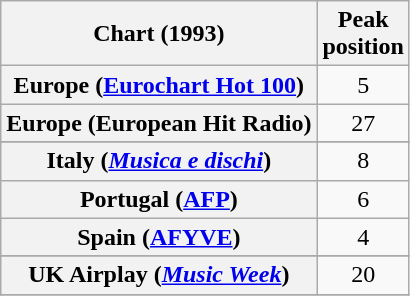<table class="wikitable sortable plainrowheaders" style="text-align:center">
<tr>
<th scope="col">Chart (1993)</th>
<th scope="col">Peak<br>position</th>
</tr>
<tr>
<th scope="row">Europe (<a href='#'>Eurochart Hot 100</a>)</th>
<td>5</td>
</tr>
<tr>
<th scope="row">Europe (European Hit Radio)</th>
<td>27</td>
</tr>
<tr>
</tr>
<tr>
</tr>
<tr>
<th scope="row">Italy (<em><a href='#'>Musica e dischi</a></em>)</th>
<td>8</td>
</tr>
<tr>
<th scope="row">Portugal (<a href='#'>AFP</a>)</th>
<td>6</td>
</tr>
<tr>
<th scope="row">Spain (<a href='#'>AFYVE</a>)</th>
<td>4</td>
</tr>
<tr>
</tr>
<tr>
</tr>
<tr>
<th scope="row">UK Airplay (<em><a href='#'>Music Week</a></em>)</th>
<td>20</td>
</tr>
<tr>
</tr>
</table>
